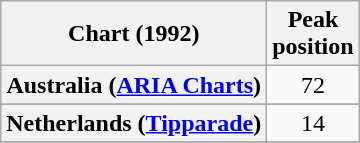<table class="wikitable plainrowheaders" style="text-align:center">
<tr>
<th scope="col">Chart (1992)</th>
<th scope="col">Peak<br>position</th>
</tr>
<tr>
<th scope="row">Australia (<a href='#'>ARIA Charts</a>)</th>
<td>72</td>
</tr>
<tr>
</tr>
<tr>
</tr>
<tr>
<th scope="row">Netherlands (<a href='#'>Tipparade</a>)</th>
<td>14</td>
</tr>
<tr>
</tr>
</table>
